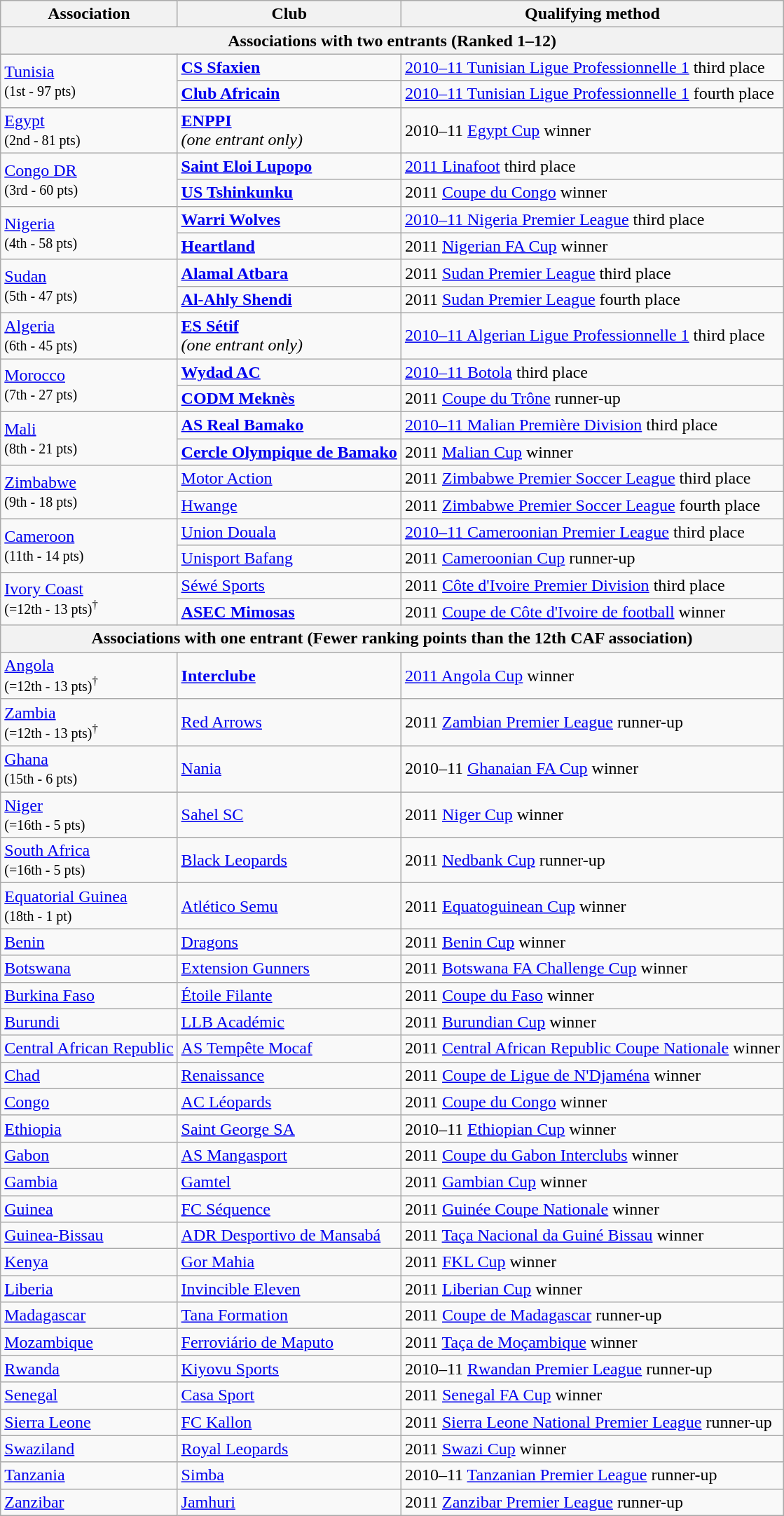<table class="wikitable">
<tr>
<th>Association</th>
<th>Club</th>
<th>Qualifying method</th>
</tr>
<tr>
<th colspan="3">Associations with two entrants (Ranked 1–12)</th>
</tr>
<tr>
<td rowspan="2"> <a href='#'>Tunisia</a><br><small>(1st - 97 pts)</small></td>
<td><strong><a href='#'>CS Sfaxien</a></strong></td>
<td><a href='#'>2010–11 Tunisian Ligue Professionnelle 1</a> third place</td>
</tr>
<tr>
<td><strong><a href='#'>Club Africain</a></strong></td>
<td><a href='#'>2010–11 Tunisian Ligue Professionnelle 1</a> fourth place</td>
</tr>
<tr>
<td rowspan="1"> <a href='#'>Egypt</a><br><small>(2nd - 81 pts)</small></td>
<td><strong><a href='#'>ENPPI</a></strong><br><em>(one entrant only)</em></td>
<td>2010–11 <a href='#'>Egypt Cup</a> winner</td>
</tr>
<tr>
<td rowspan="2"> <a href='#'>Congo DR</a><br><small>(3rd - 60 pts)</small></td>
<td><strong><a href='#'>Saint Eloi Lupopo</a></strong></td>
<td><a href='#'>2011 Linafoot</a> third place</td>
</tr>
<tr>
<td><strong><a href='#'>US Tshinkunku</a></strong></td>
<td>2011 <a href='#'>Coupe du Congo</a> winner</td>
</tr>
<tr>
<td rowspan="2"> <a href='#'>Nigeria</a><br><small>(4th - 58 pts)</small></td>
<td><strong><a href='#'>Warri Wolves</a></strong></td>
<td><a href='#'>2010–11 Nigeria Premier League</a> third place</td>
</tr>
<tr>
<td><strong><a href='#'>Heartland</a></strong></td>
<td>2011 <a href='#'>Nigerian FA Cup</a> winner</td>
</tr>
<tr>
<td rowspan="2"> <a href='#'>Sudan</a><br><small>(5th - 47 pts)</small></td>
<td><strong><a href='#'>Alamal Atbara</a></strong></td>
<td>2011 <a href='#'>Sudan Premier League</a> third place</td>
</tr>
<tr>
<td><strong><a href='#'>Al-Ahly Shendi</a></strong></td>
<td>2011 <a href='#'>Sudan Premier League</a> fourth place</td>
</tr>
<tr>
<td rowspan="1"> <a href='#'>Algeria</a><br><small>(6th - 45 pts)</small></td>
<td><strong><a href='#'>ES Sétif</a></strong><br><em>(one entrant only)</em></td>
<td><a href='#'>2010–11 Algerian Ligue Professionnelle 1</a> third place</td>
</tr>
<tr>
<td rowspan="2"> <a href='#'>Morocco</a><br><small>(7th - 27 pts)</small></td>
<td><strong><a href='#'>Wydad AC</a></strong></td>
<td><a href='#'>2010–11 Botola</a> third place</td>
</tr>
<tr>
<td><strong><a href='#'>CODM Meknès</a></strong></td>
<td>2011 <a href='#'>Coupe du Trône</a> runner-up</td>
</tr>
<tr>
<td rowspan="2"> <a href='#'>Mali</a><br><small>(8th - 21 pts)</small></td>
<td><strong><a href='#'>AS Real Bamako</a></strong></td>
<td><a href='#'>2010–11 Malian Première Division</a> third place</td>
</tr>
<tr>
<td><strong><a href='#'>Cercle Olympique de Bamako</a></strong></td>
<td>2011 <a href='#'>Malian Cup</a> winner</td>
</tr>
<tr>
<td rowspan="2"> <a href='#'>Zimbabwe</a><br><small>(9th - 18 pts)</small></td>
<td><a href='#'>Motor Action</a></td>
<td>2011 <a href='#'>Zimbabwe Premier Soccer League</a> third place</td>
</tr>
<tr>
<td><a href='#'>Hwange</a></td>
<td>2011 <a href='#'>Zimbabwe Premier Soccer League</a> fourth place</td>
</tr>
<tr>
<td rowspan="2"> <a href='#'>Cameroon</a><br><small>(11th - 14 pts)</small></td>
<td><a href='#'>Union Douala</a></td>
<td><a href='#'>2010–11 Cameroonian Premier League</a> third place</td>
</tr>
<tr>
<td><a href='#'>Unisport Bafang</a></td>
<td>2011 <a href='#'>Cameroonian Cup</a> runner-up</td>
</tr>
<tr>
<td rowspan="2"> <a href='#'>Ivory Coast</a><br><small>(=12th - 13 pts)<sup>†</sup></small></td>
<td><a href='#'>Séwé Sports</a></td>
<td>2011 <a href='#'>Côte d'Ivoire Premier Division</a> third place</td>
</tr>
<tr>
<td><strong><a href='#'>ASEC Mimosas</a></strong></td>
<td>2011 <a href='#'>Coupe de Côte d'Ivoire de football</a> winner</td>
</tr>
<tr>
<th colspan="3">Associations with one entrant (Fewer ranking points than the 12th CAF association)</th>
</tr>
<tr>
<td rowspan="1"> <a href='#'>Angola</a><br><small>(=12th - 13 pts)<sup>†</sup></small></td>
<td><strong><a href='#'>Interclube</a></strong></td>
<td><a href='#'>2011 Angola Cup</a> winner</td>
</tr>
<tr>
<td rowspan="1"> <a href='#'>Zambia</a><br><small>(=12th - 13 pts)<sup>†</sup></small></td>
<td><a href='#'>Red Arrows</a></td>
<td>2011 <a href='#'>Zambian Premier League</a> runner-up</td>
</tr>
<tr>
<td rowspan="1"> <a href='#'>Ghana</a><br><small>(15th - 6 pts)</small></td>
<td><a href='#'>Nania</a></td>
<td>2010–11 <a href='#'>Ghanaian FA Cup</a> winner</td>
</tr>
<tr>
<td rowspan="1"> <a href='#'>Niger</a><br><small>(=16th - 5 pts)</small></td>
<td><a href='#'>Sahel SC</a></td>
<td>2011 <a href='#'>Niger Cup</a> winner</td>
</tr>
<tr>
<td rowspan="1"> <a href='#'>South Africa</a><br><small>(=16th - 5 pts)</small></td>
<td><a href='#'>Black Leopards</a></td>
<td>2011 <a href='#'>Nedbank Cup</a> runner-up</td>
</tr>
<tr>
<td rowspan="1"> <a href='#'>Equatorial Guinea</a><br><small>(18th - 1 pt)</small></td>
<td><a href='#'>Atlético Semu</a></td>
<td>2011 <a href='#'>Equatoguinean Cup</a> winner</td>
</tr>
<tr>
<td rowspan="1"> <a href='#'>Benin</a></td>
<td><a href='#'>Dragons</a></td>
<td>2011 <a href='#'>Benin Cup</a> winner</td>
</tr>
<tr>
<td rowspan="1"> <a href='#'>Botswana</a></td>
<td><a href='#'>Extension Gunners</a></td>
<td>2011 <a href='#'>Botswana FA Challenge Cup</a> winner</td>
</tr>
<tr>
<td rowspan="1"> <a href='#'>Burkina Faso</a></td>
<td><a href='#'>Étoile Filante</a></td>
<td>2011 <a href='#'>Coupe du Faso</a> winner</td>
</tr>
<tr>
<td rowspan="1"> <a href='#'>Burundi</a></td>
<td><a href='#'>LLB Académic</a></td>
<td>2011 <a href='#'>Burundian Cup</a> winner</td>
</tr>
<tr>
<td rowspan="1"> <a href='#'>Central African Republic</a></td>
<td><a href='#'>AS Tempête Mocaf</a></td>
<td>2011 <a href='#'>Central African Republic Coupe Nationale</a> winner</td>
</tr>
<tr>
<td rowspan="1"> <a href='#'>Chad</a></td>
<td><a href='#'>Renaissance</a></td>
<td>2011 <a href='#'>Coupe de Ligue de N'Djaména</a> winner</td>
</tr>
<tr>
<td rowspan="1"> <a href='#'>Congo</a></td>
<td><a href='#'>AC Léopards</a></td>
<td>2011 <a href='#'>Coupe du Congo</a> winner</td>
</tr>
<tr>
<td rowspan="1"> <a href='#'>Ethiopia</a></td>
<td><a href='#'>Saint George SA</a></td>
<td>2010–11 <a href='#'>Ethiopian Cup</a> winner</td>
</tr>
<tr>
<td rowspan="1"> <a href='#'>Gabon</a></td>
<td><a href='#'>AS Mangasport</a></td>
<td>2011 <a href='#'>Coupe du Gabon Interclubs</a> winner</td>
</tr>
<tr>
<td rowspan="1"> <a href='#'>Gambia</a></td>
<td><a href='#'>Gamtel</a></td>
<td>2011 <a href='#'>Gambian Cup</a> winner</td>
</tr>
<tr>
<td rowspan="1"> <a href='#'>Guinea</a></td>
<td><a href='#'>FC Séquence</a></td>
<td>2011 <a href='#'>Guinée Coupe Nationale</a> winner</td>
</tr>
<tr>
<td rowspan="1"> <a href='#'>Guinea-Bissau</a></td>
<td><a href='#'>ADR Desportivo de Mansabá</a></td>
<td>2011 <a href='#'>Taça Nacional da Guiné Bissau</a> winner</td>
</tr>
<tr>
<td rowspan="1"> <a href='#'>Kenya</a></td>
<td><a href='#'>Gor Mahia</a></td>
<td>2011 <a href='#'>FKL Cup</a> winner</td>
</tr>
<tr>
<td rowspan="1"> <a href='#'>Liberia</a></td>
<td><a href='#'>Invincible Eleven</a></td>
<td>2011 <a href='#'>Liberian Cup</a> winner</td>
</tr>
<tr>
<td rowspan="1"> <a href='#'>Madagascar</a></td>
<td><a href='#'>Tana Formation</a></td>
<td>2011 <a href='#'>Coupe de Madagascar</a> runner-up</td>
</tr>
<tr>
<td rowspan="1"> <a href='#'>Mozambique</a></td>
<td><a href='#'>Ferroviário de Maputo</a></td>
<td>2011 <a href='#'>Taça de Moçambique</a> winner</td>
</tr>
<tr>
<td rowspan="1"> <a href='#'>Rwanda</a></td>
<td><a href='#'>Kiyovu Sports</a></td>
<td>2010–11 <a href='#'>Rwandan Premier League</a> runner-up</td>
</tr>
<tr>
<td rowspan="1"> <a href='#'>Senegal</a></td>
<td><a href='#'>Casa Sport</a></td>
<td>2011 <a href='#'>Senegal FA Cup</a> winner</td>
</tr>
<tr>
<td rowspan="1"> <a href='#'>Sierra Leone</a></td>
<td><a href='#'>FC Kallon</a></td>
<td>2011 <a href='#'>Sierra Leone National Premier League</a> runner-up</td>
</tr>
<tr>
<td rowspan="1"> <a href='#'>Swaziland</a></td>
<td><a href='#'>Royal Leopards</a></td>
<td>2011 <a href='#'>Swazi Cup</a> winner</td>
</tr>
<tr>
<td rowspan="1"> <a href='#'>Tanzania</a></td>
<td><a href='#'>Simba</a></td>
<td>2010–11 <a href='#'>Tanzanian Premier League</a> runner-up</td>
</tr>
<tr>
<td rowspan="1"> <a href='#'>Zanzibar</a></td>
<td><a href='#'>Jamhuri</a></td>
<td>2011 <a href='#'>Zanzibar Premier League</a> runner-up</td>
</tr>
</table>
